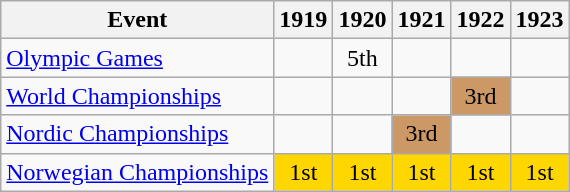<table class="wikitable">
<tr>
<th>Event</th>
<th>1919</th>
<th>1920</th>
<th>1921</th>
<th>1922</th>
<th>1923</th>
</tr>
<tr>
<td><a href='#'>Olympic Games</a></td>
<td></td>
<td align="center">5th</td>
<td></td>
<td></td>
<td></td>
</tr>
<tr>
<td><a href='#'>World Championships</a></td>
<td></td>
<td></td>
<td></td>
<td align="center" bgcolor="#cc9966">3rd</td>
<td></td>
</tr>
<tr>
<td><a href='#'>Nordic Championships</a></td>
<td></td>
<td></td>
<td align="center" bgcolor="#cc9966">3rd</td>
<td></td>
<td></td>
</tr>
<tr>
<td><a href='#'>Norwegian Championships</a></td>
<td align="center" bgcolor="gold">1st</td>
<td align="center" bgcolor="gold">1st</td>
<td align="center" bgcolor="gold">1st</td>
<td align="center" bgcolor="gold">1st</td>
<td align="center" bgcolor="gold">1st</td>
</tr>
</table>
